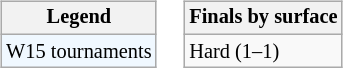<table>
<tr valign=top>
<td><br><table class="wikitable" style=font-size:85%;>
<tr>
<th>Legend</th>
</tr>
<tr style="background:#f0f8ff;">
<td>W15 tournaments</td>
</tr>
</table>
</td>
<td><br><table class="wikitable" style=font-size:85%;>
<tr>
<th>Finals by surface</th>
</tr>
<tr>
<td>Hard (1–1)</td>
</tr>
</table>
</td>
</tr>
</table>
